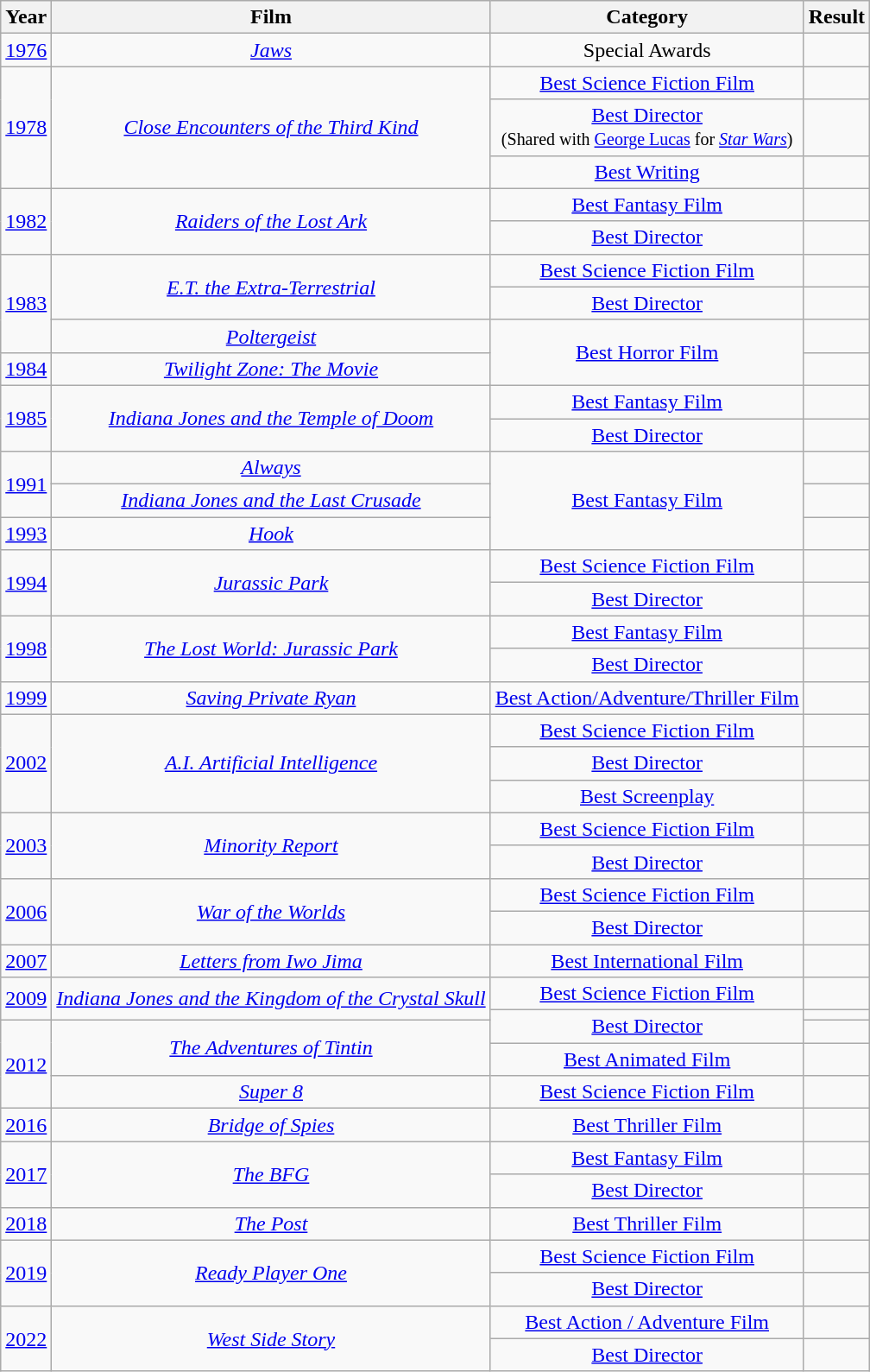<table class="wikitable">
<tr>
<th>Year</th>
<th>Film</th>
<th>Category</th>
<th>Result</th>
</tr>
<tr>
<td style="text-align:center;"><a href='#'>1976</a></td>
<td style="text-align:center;"><a href='#'><em>Jaws</em></a></td>
<td style="text-align:center;">Special Awards</td>
<td></td>
</tr>
<tr>
<td style="text-align:center;" rowspan="3"><a href='#'>1978</a></td>
<td style="text-align:center;" rowspan="3"><em><a href='#'>Close Encounters of the Third Kind</a></em></td>
<td style="text-align:center;"><a href='#'>Best Science Fiction Film</a></td>
<td></td>
</tr>
<tr>
<td style="text-align:center;"><a href='#'>Best Director</a><br><small>(Shared with <a href='#'>George Lucas</a> for <em><a href='#'>Star Wars</a></em>)</small></td>
<td></td>
</tr>
<tr>
<td style="text-align:center;"><a href='#'>Best Writing</a></td>
<td></td>
</tr>
<tr>
<td style="text-align:center;" rowspan="2"><a href='#'>1982</a></td>
<td style="text-align:center;" rowspan="2"><em><a href='#'>Raiders of the Lost Ark</a></em></td>
<td style="text-align:center;"><a href='#'>Best Fantasy Film</a></td>
<td></td>
</tr>
<tr>
<td style="text-align:center;"><a href='#'>Best Director</a></td>
<td></td>
</tr>
<tr>
<td style="text-align:center;" rowspan="3"><a href='#'>1983</a></td>
<td style="text-align:center;" rowspan="2"><em><a href='#'>E.T. the Extra-Terrestrial</a></em></td>
<td style="text-align:center;"><a href='#'>Best Science Fiction Film</a></td>
<td></td>
</tr>
<tr>
<td style="text-align:center;"><a href='#'>Best Director</a></td>
<td></td>
</tr>
<tr>
<td style="text-align:center;"><a href='#'><em>Poltergeist</em></a></td>
<td style="text-align:center;" rowspan="2"><a href='#'>Best Horror Film</a></td>
<td></td>
</tr>
<tr>
<td style="text-align:center;"><a href='#'>1984</a></td>
<td style="text-align:center;"><em><a href='#'>Twilight Zone: The Movie</a></em></td>
<td></td>
</tr>
<tr>
<td style="text-align:center;" rowspan="2"><a href='#'>1985</a></td>
<td style="text-align:center;" rowspan="2"><em><a href='#'>Indiana Jones and the Temple of Doom</a></em></td>
<td style="text-align:center;"><a href='#'>Best Fantasy Film</a></td>
<td></td>
</tr>
<tr>
<td style="text-align:center;"><a href='#'>Best Director</a></td>
<td></td>
</tr>
<tr>
<td style="text-align:center;" rowspan="2"><a href='#'>1991</a></td>
<td style="text-align:center;"><a href='#'><em>Always</em></a></td>
<td style="text-align:center;" rowspan="3"><a href='#'>Best Fantasy Film</a></td>
<td></td>
</tr>
<tr>
<td style="text-align:center;"><em><a href='#'>Indiana Jones and the Last Crusade</a></em></td>
<td></td>
</tr>
<tr>
<td style="text-align:center;"><a href='#'>1993</a></td>
<td style="text-align:center;"><a href='#'><em>Hook</em></a></td>
<td></td>
</tr>
<tr>
<td style="text-align:center;" rowspan="2"><a href='#'>1994</a></td>
<td style="text-align:center;" rowspan="2"><a href='#'><em>Jurassic Park</em></a></td>
<td style="text-align:center;"><a href='#'>Best Science Fiction Film</a></td>
<td></td>
</tr>
<tr>
<td style="text-align:center;"><a href='#'>Best Director</a></td>
<td></td>
</tr>
<tr>
<td style="text-align:center;" rowspan="2"><a href='#'>1998</a></td>
<td style="text-align:center;" rowspan="2"><em><a href='#'>The Lost World: Jurassic Park</a></em></td>
<td style="text-align:center;"><a href='#'>Best Fantasy Film</a></td>
<td></td>
</tr>
<tr>
<td style="text-align:center;"><a href='#'>Best Director</a></td>
<td></td>
</tr>
<tr>
<td style="text-align:center;"><a href='#'>1999</a></td>
<td style="text-align:center;"><em><a href='#'>Saving Private Ryan</a></em></td>
<td style="text-align:center;"><a href='#'>Best Action/Adventure/Thriller Film</a></td>
<td></td>
</tr>
<tr>
<td style="text-align:center;" rowspan="3"><a href='#'>2002</a></td>
<td style="text-align:center;" rowspan="3"><em><a href='#'>A.I. Artificial Intelligence</a></em></td>
<td style="text-align:center;"><a href='#'>Best Science Fiction Film</a></td>
<td></td>
</tr>
<tr>
<td style="text-align:center;"><a href='#'>Best Director</a></td>
<td></td>
</tr>
<tr>
<td style="text-align:center;"><a href='#'>Best Screenplay</a></td>
<td></td>
</tr>
<tr>
<td style="text-align:center;" rowspan="2"><a href='#'>2003</a></td>
<td style="text-align:center;" rowspan="2"><a href='#'><em>Minority Report</em></a></td>
<td style="text-align:center;"><a href='#'>Best Science Fiction Film</a></td>
<td></td>
</tr>
<tr>
<td style="text-align:center;"><a href='#'>Best Director</a></td>
<td></td>
</tr>
<tr>
<td style="text-align:center;" rowspan="2"><a href='#'>2006</a></td>
<td style="text-align:center;" rowspan="2"><a href='#'><em>War of the Worlds</em></a></td>
<td style="text-align:center;"><a href='#'>Best Science Fiction Film</a></td>
<td></td>
</tr>
<tr>
<td style="text-align:center;"><a href='#'>Best Director</a></td>
<td></td>
</tr>
<tr>
<td style="text-align:center;"><a href='#'>2007</a></td>
<td style="text-align:center;"><em><a href='#'>Letters from Iwo Jima</a></em></td>
<td style="text-align:center;"><a href='#'>Best International Film</a></td>
<td></td>
</tr>
<tr>
<td style="text-align:center;" rowspan="2"><a href='#'>2009</a></td>
<td style="text-align:center;" rowspan="2"><em><a href='#'>Indiana Jones and the Kingdom of the Crystal Skull</a></em></td>
<td style="text-align:center;"><a href='#'>Best Science Fiction Film</a></td>
<td></td>
</tr>
<tr>
<td style="text-align:center;" rowspan="2"><a href='#'>Best Director</a></td>
<td></td>
</tr>
<tr>
<td style="text-align:center;" rowspan="3"><a href='#'>2012</a></td>
<td style="text-align:center;" rowspan="2"><em><a href='#'>The Adventures of Tintin</a></em></td>
<td></td>
</tr>
<tr>
<td style="text-align:center;"><a href='#'>Best Animated Film</a></td>
<td></td>
</tr>
<tr>
<td style="text-align:center;"><a href='#'><em>Super 8</em></a></td>
<td style="text-align:center;"><a href='#'>Best Science Fiction Film</a></td>
<td></td>
</tr>
<tr>
<td style="text-align:center;"><a href='#'>2016</a></td>
<td style="text-align:center;"><a href='#'><em>Bridge of Spies</em></a></td>
<td style="text-align:center;"><a href='#'>Best Thriller Film</a></td>
<td></td>
</tr>
<tr>
<td style="text-align:center;" rowspan="2"><a href='#'>2017</a></td>
<td style="text-align:center;" rowspan="2"><a href='#'><em>The BFG</em></a></td>
<td style="text-align:center;"><a href='#'>Best Fantasy Film</a></td>
<td></td>
</tr>
<tr>
<td style="text-align:center;"><a href='#'>Best Director</a></td>
<td></td>
</tr>
<tr>
<td style="text-align:center;"><a href='#'>2018</a></td>
<td style="text-align:center;"><em><a href='#'>The Post</a></em></td>
<td style="text-align:center;"><a href='#'>Best Thriller Film</a></td>
<td></td>
</tr>
<tr>
<td style="text-align:center;" rowspan="2"><a href='#'>2019</a></td>
<td style="text-align:center;" rowspan="2"><em><a href='#'>Ready Player One</a></em></td>
<td style="text-align:center;"><a href='#'>Best Science Fiction Film</a></td>
<td></td>
</tr>
<tr>
<td style="text-align:center;"><a href='#'>Best Director</a></td>
<td></td>
</tr>
<tr>
<td style="text-align:center;" rowspan="2"><a href='#'>2022</a></td>
<td style="text-align:center;" rowspan="2"><em><a href='#'>West Side Story</a></em></td>
<td style="text-align:center;"><a href='#'>Best Action / Adventure Film</a></td>
<td></td>
</tr>
<tr>
<td style="text-align:center;"><a href='#'>Best Director</a></td>
<td></td>
</tr>
</table>
